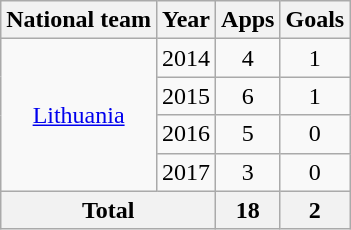<table class="wikitable" style="text-align:center">
<tr>
<th>National team</th>
<th>Year</th>
<th>Apps</th>
<th>Goals</th>
</tr>
<tr>
<td rowspan="4"><a href='#'>Lithuania</a></td>
<td>2014</td>
<td>4</td>
<td>1</td>
</tr>
<tr>
<td>2015</td>
<td>6</td>
<td>1</td>
</tr>
<tr>
<td>2016</td>
<td>5</td>
<td>0</td>
</tr>
<tr>
<td>2017</td>
<td>3</td>
<td>0</td>
</tr>
<tr>
<th colspan="2">Total</th>
<th>18</th>
<th>2</th>
</tr>
</table>
